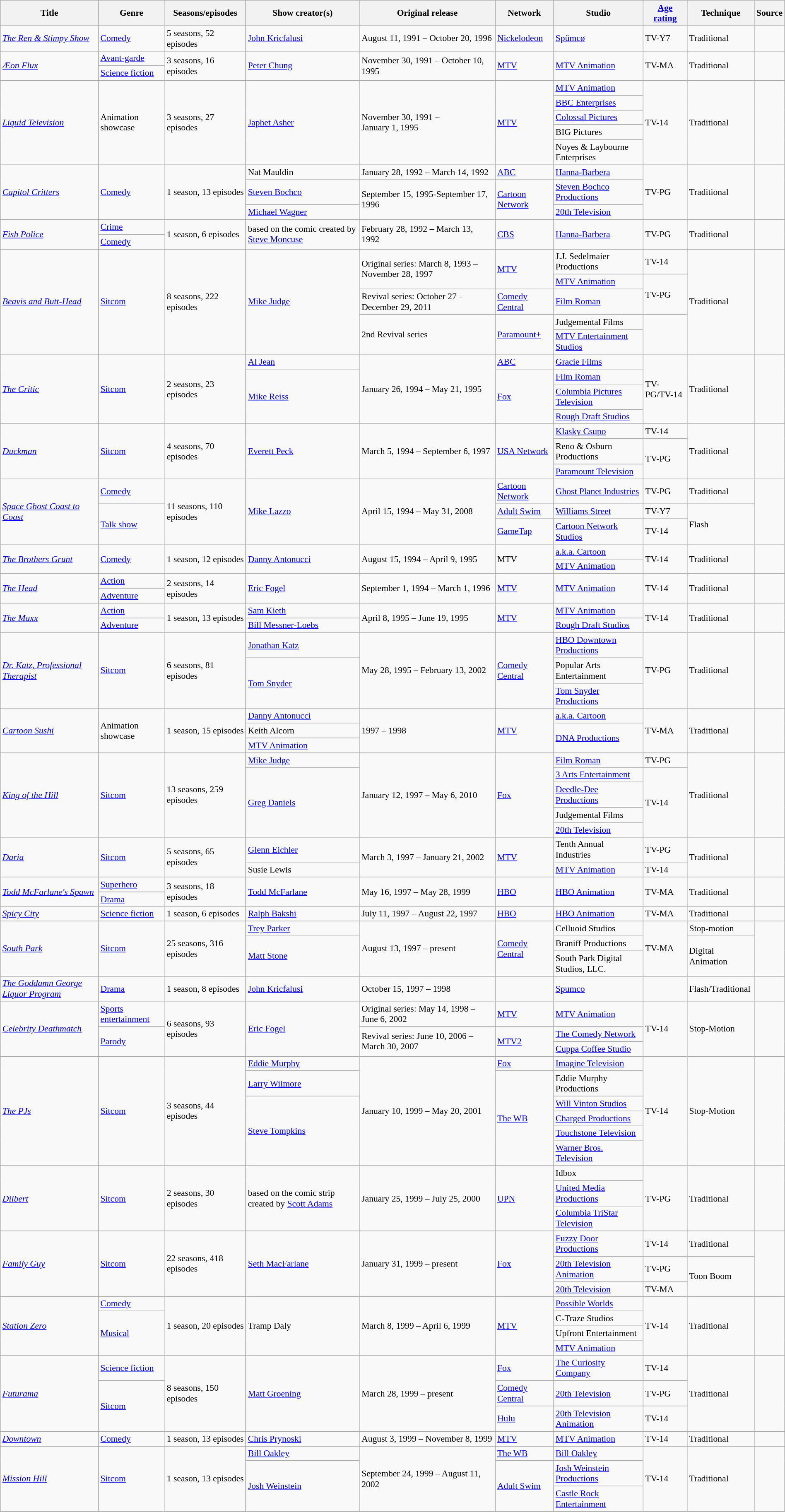<table class="wikitable sortable" style="text-align: left; font-size:90%; width:100%;">
<tr>
<th scope="col">Title</th>
<th scope="col">Genre</th>
<th scope="col">Seasons/episodes</th>
<th scope="col">Show creator(s)</th>
<th scope="col">Original release</th>
<th scope="col">Network</th>
<th scope="col">Studio</th>
<th scope="col"><a href='#'>Age rating</a></th>
<th scope="col">Technique</th>
<th scope= "col">Source</th>
</tr>
<tr>
<td><em><a href='#'>The Ren & Stimpy Show</a></em></td>
<td><a href='#'>Comedy</a></td>
<td>5 seasons, 52 episodes</td>
<td><a href='#'>John Kricfalusi</a></td>
<td>August 11, 1991 – October 20, 1996</td>
<td><a href='#'>Nickelodeon</a></td>
<td><a href='#'>Spümcø</a></td>
<td>TV-Y7</td>
<td>Traditional</td>
</tr>
<tr>
<td rowspan="2"><em><a href='#'>Æon Flux</a></em></td>
<td><a href='#'>Avant-garde</a></td>
<td rowspan="2">3 seasons, 16 episodes</td>
<td rowspan="2"><a href='#'>Peter Chung</a></td>
<td rowspan="2">November 30, 1991 – October 10, 1995</td>
<td rowspan="2"><a href='#'>MTV</a></td>
<td rowspan="2"><a href='#'>MTV Animation</a></td>
<td rowspan="2">TV-MA</td>
<td rowspan="2">Traditional</td>
<td rowspan="2"></td>
</tr>
<tr>
<td><a href='#'>Science fiction</a></td>
</tr>
<tr>
<td rowspan="5"><em><a href='#'>Liquid Television</a></em></td>
<td rowspan="5">Animation showcase</td>
<td rowspan="5">3 seasons, 27 episodes</td>
<td rowspan="5"><a href='#'>Japhet Asher</a></td>
<td rowspan="5">November 30, 1991 – January 1, 1995</td>
<td rowspan="5"><a href='#'>MTV</a></td>
<td><a href='#'>MTV Animation</a></td>
<td rowspan="5">TV-14</td>
<td rowspan="5">Traditional</td>
<td rowspan="5"></td>
</tr>
<tr>
<td><a href='#'>BBC Enterprises</a></td>
</tr>
<tr>
<td><a href='#'>Colossal Pictures</a></td>
</tr>
<tr>
<td>BIG Pictures</td>
</tr>
<tr>
<td>Noyes & Laybourne Enterprises</td>
</tr>
<tr>
<td rowspan="3"><em><a href='#'>Capitol Critters</a></em></td>
<td rowspan="3"><a href='#'>Comedy</a></td>
<td rowspan="3">1 season, 13 episodes</td>
<td>Nat Mauldin</td>
<td>January 28, 1992 – March 14, 1992</td>
<td><a href='#'>ABC</a></td>
<td><a href='#'>Hanna-Barbera</a></td>
<td rowspan="3">TV-PG</td>
<td rowspan="3">Traditional</td>
<td rowspan="3"></td>
</tr>
<tr>
<td><a href='#'>Steven Bochco</a></td>
<td rowspan="2">September 15, 1995-September 17, 1996</td>
<td rowspan="2"><a href='#'>Cartoon Network</a></td>
<td><a href='#'>Steven Bochco Productions</a></td>
</tr>
<tr>
<td><a href='#'>Michael Wagner</a></td>
<td><a href='#'>20th Television</a></td>
</tr>
<tr>
<td rowspan="2"><em><a href='#'>Fish Police</a></em></td>
<td><a href='#'>Crime</a></td>
<td rowspan="2">1 season, 6 episodes</td>
<td rowspan="2">based on the comic created by <a href='#'>Steve Moncuse</a></td>
<td rowspan="2">February 28, 1992 – March 13, 1992</td>
<td rowspan="2"><a href='#'>CBS</a></td>
<td rowspan="2"><a href='#'>Hanna-Barbera</a></td>
<td rowspan="2">TV-PG</td>
<td rowspan="2">Traditional</td>
<td rowspan="2"></td>
</tr>
<tr>
<td><a href='#'>Comedy</a></td>
</tr>
<tr>
<td rowspan="5"><em><a href='#'>Beavis and Butt-Head</a></em></td>
<td rowspan="5"><a href='#'>Sitcom</a></td>
<td rowspan="5">8 seasons, 222 episodes</td>
<td rowspan="5"><a href='#'>Mike Judge</a></td>
<td rowspan="2">Original series: March 8, 1993 – November 28, 1997</td>
<td rowspan="2"><a href='#'>MTV</a></td>
<td>J.J. Sedelmaier Productions</td>
<td>TV-14</td>
<td rowspan="5">Traditional</td>
<td rowspan="5"></td>
</tr>
<tr>
<td><a href='#'>MTV Animation</a></td>
<td rowspan="2">TV-PG</td>
</tr>
<tr>
<td>Revival series: October 27 – December 29, 2011</td>
<td><a href='#'>Comedy Central</a></td>
<td><a href='#'>Film Roman</a></td>
</tr>
<tr>
<td rowspan="2">2nd Revival series</td>
<td rowspan="2"><a href='#'>Paramount+</a></td>
<td>Judgemental Films</td>
<td rowspan="2"></td>
</tr>
<tr>
<td><a href='#'>MTV Entertainment Studios</a></td>
</tr>
<tr>
<td rowspan="4"><em><a href='#'>The Critic</a></em></td>
<td rowspan="4"><a href='#'>Sitcom</a></td>
<td rowspan="4">2 seasons, 23 episodes</td>
<td><a href='#'>Al Jean</a></td>
<td rowspan="4">January 26, 1994 – May 21, 1995</td>
<td><a href='#'>ABC</a></td>
<td><a href='#'>Gracie Films</a></td>
<td rowspan="4">TV-PG/TV-14</td>
<td rowspan="4">Traditional</td>
<td rowspan="4"></td>
</tr>
<tr>
<td rowspan="3"><a href='#'>Mike Reiss</a></td>
<td rowspan="3"><a href='#'>Fox</a></td>
<td><a href='#'>Film Roman</a></td>
</tr>
<tr>
<td><a href='#'>Columbia Pictures Television</a></td>
</tr>
<tr>
<td><a href='#'>Rough Draft Studios</a></td>
</tr>
<tr>
<td rowspan="3"><em><a href='#'>Duckman</a></em></td>
<td rowspan="3"><a href='#'>Sitcom</a></td>
<td rowspan="3">4 seasons, 70 episodes</td>
<td rowspan="3"><a href='#'>Everett Peck</a></td>
<td rowspan="3">March 5, 1994 – September 6, 1997</td>
<td rowspan="3"><a href='#'>USA Network</a></td>
<td><a href='#'>Klasky Csupo</a></td>
<td>TV-14</td>
<td rowspan="3">Traditional</td>
<td rowspan="3"></td>
</tr>
<tr>
<td>Reno & Osburn Productions</td>
<td rowspan="2">TV-PG</td>
</tr>
<tr>
<td><a href='#'>Paramount Television</a></td>
</tr>
<tr>
<td rowspan="3"><em><a href='#'>Space Ghost Coast to Coast</a></em></td>
<td><a href='#'>Comedy</a></td>
<td rowspan="3">11 seasons, 110 episodes</td>
<td rowspan="3"><a href='#'>Mike Lazzo</a></td>
<td rowspan="3">April 15, 1994 – May 31, 2008</td>
<td><a href='#'>Cartoon Network</a></td>
<td><a href='#'>Ghost Planet Industries</a></td>
<td>TV-PG</td>
<td>Traditional</td>
<td rowspan="3"></td>
</tr>
<tr>
<td rowspan="2"><a href='#'>Talk show</a></td>
<td><a href='#'>Adult Swim</a></td>
<td><a href='#'>Williams Street</a></td>
<td>TV-Y7</td>
<td rowspan="2">Flash</td>
</tr>
<tr>
<td><a href='#'>GameTap</a></td>
<td><a href='#'>Cartoon Network Studios</a></td>
<td>TV-14</td>
</tr>
<tr>
<td rowspan="2"><em><a href='#'>The Brothers Grunt</a></em></td>
<td rowspan="2"><a href='#'>Comedy</a></td>
<td rowspan="2">1 season, 12 episodes</td>
<td rowspan="2"><a href='#'>Danny Antonucci</a></td>
<td rowspan="2">August 15, 1994 – April 9, 1995</td>
<td rowspan="2">MTV</td>
<td><a href='#'>a.k.a. Cartoon</a></td>
<td rowspan="2">TV-14</td>
<td rowspan="2">Traditional</td>
<td rowspan="2"></td>
</tr>
<tr>
<td><a href='#'>MTV Animation</a></td>
</tr>
<tr>
<td rowspan="2"><em><a href='#'>The Head</a></em></td>
<td><a href='#'>Action</a></td>
<td rowspan="2">2 seasons, 14 episodes</td>
<td rowspan="2"><a href='#'>Eric Fogel</a></td>
<td rowspan="2">September 1, 1994 – March 1, 1996</td>
<td rowspan="2"><a href='#'>MTV</a></td>
<td rowspan="2"><a href='#'>MTV Animation</a></td>
<td rowspan="2">TV-14</td>
<td rowspan="2">Traditional</td>
<td rowspan="2"></td>
</tr>
<tr>
<td><a href='#'>Adventure</a></td>
</tr>
<tr>
<td rowspan="2"><em><a href='#'>The Maxx</a></em></td>
<td><a href='#'>Action</a></td>
<td rowspan="2">1 season, 13 episodes</td>
<td><a href='#'>Sam Kieth</a></td>
<td rowspan="2">April 8, 1995 – June 19, 1995</td>
<td rowspan="2"><a href='#'>MTV</a></td>
<td><a href='#'>MTV Animation</a></td>
<td rowspan="2">TV-14</td>
<td rowspan="2">Traditional</td>
<td rowspan="2"></td>
</tr>
<tr>
<td><a href='#'>Adventure</a></td>
<td><a href='#'>Bill Messner-Loebs</a></td>
<td><a href='#'>Rough Draft Studios</a></td>
</tr>
<tr>
<td rowspan="3"><em><a href='#'>Dr. Katz, Professional Therapist</a></em></td>
<td rowspan="3"><a href='#'>Sitcom</a></td>
<td rowspan="3">6 seasons, 81 episodes</td>
<td><a href='#'>Jonathan Katz</a></td>
<td rowspan="3">May 28, 1995 – February 13, 2002</td>
<td rowspan="3"><a href='#'>Comedy Central</a></td>
<td><a href='#'>HBO Downtown Productions</a></td>
<td rowspan="3">TV-PG</td>
<td rowspan="3">Traditional</td>
<td rowspan="3"></td>
</tr>
<tr>
<td rowspan="2"><a href='#'>Tom Snyder</a></td>
<td>Popular Arts Entertainment</td>
</tr>
<tr>
<td><a href='#'>Tom Snyder Productions</a></td>
</tr>
<tr>
<td rowspan="3"><em><a href='#'>Cartoon Sushi</a></em></td>
<td rowspan="3">Animation showcase</td>
<td rowspan="3">1 season, 15 episodes</td>
<td><a href='#'>Danny Antonucci</a></td>
<td rowspan="3">1997 – 1998</td>
<td rowspan="3"><a href='#'>MTV</a></td>
<td><a href='#'>a.k.a. Cartoon</a></td>
<td rowspan="3">TV-MA</td>
<td rowspan="3">Traditional</td>
<td rowspan="3"></td>
</tr>
<tr>
<td>Keith Alcorn</td>
<td rowspan="2"><a href='#'>DNA Productions</a></td>
</tr>
<tr>
<td><a href='#'>MTV Animation</a></td>
</tr>
<tr>
<td rowspan="5"><em><a href='#'>King of the Hill</a></em></td>
<td rowspan="5"><a href='#'>Sitcom</a></td>
<td rowspan="5">13 seasons, 259 episodes</td>
<td><a href='#'>Mike Judge</a></td>
<td rowspan="5">January 12, 1997 – May 6, 2010</td>
<td rowspan="5"><a href='#'>Fox</a></td>
<td><a href='#'>Film Roman</a></td>
<td>TV-PG</td>
<td rowspan="5">Traditional</td>
<td rowspan="5"></td>
</tr>
<tr>
<td rowspan="4"><a href='#'>Greg Daniels</a></td>
<td><a href='#'>3 Arts Entertainment</a></td>
<td rowspan="4">TV-14</td>
</tr>
<tr>
<td><a href='#'>Deedle-Dee Productions</a></td>
</tr>
<tr>
<td>Judgemental Films</td>
</tr>
<tr>
<td><a href='#'>20th Television</a></td>
</tr>
<tr>
<td rowspan="2"><em><a href='#'>Daria</a></em></td>
<td rowspan="2"><a href='#'>Sitcom</a></td>
<td rowspan="2">5 seasons, 65 episodes</td>
<td><a href='#'>Glenn Eichler</a></td>
<td rowspan="2">March 3, 1997 – January 21, 2002</td>
<td rowspan="2"><a href='#'>MTV</a></td>
<td>Tenth Annual Industries</td>
<td>TV-PG</td>
<td rowspan="2">Traditional</td>
<td rowspan="2"></td>
</tr>
<tr>
<td>Susie Lewis</td>
<td><a href='#'>MTV Animation</a></td>
<td>TV-14</td>
</tr>
<tr>
<td rowspan="2"><em><a href='#'>Todd McFarlane's Spawn</a></em></td>
<td><a href='#'>Superhero</a></td>
<td rowspan="2">3 seasons, 18 episodes</td>
<td rowspan="2"><a href='#'>Todd McFarlane</a></td>
<td rowspan="2">May 16, 1997 – May 28, 1999</td>
<td rowspan="2"><a href='#'>HBO</a></td>
<td rowspan="2"><a href='#'>HBO Animation</a></td>
<td rowspan="2">TV-MA</td>
<td rowspan="2">Traditional</td>
<td rowspan="2"></td>
</tr>
<tr>
<td><a href='#'>Drama</a></td>
</tr>
<tr>
<td><em><a href='#'>Spicy City</a></em></td>
<td><a href='#'>Science fiction</a></td>
<td>1 season, 6 episodes</td>
<td><a href='#'>Ralph Bakshi</a></td>
<td>July 11, 1997 – August 22, 1997</td>
<td><a href='#'>HBO</a></td>
<td><a href='#'>HBO Animation</a></td>
<td>TV-MA</td>
<td>Traditional</td>
<td></td>
</tr>
<tr>
<td rowspan="3"><em><a href='#'>South Park</a></em></td>
<td rowspan="3"><a href='#'>Sitcom</a></td>
<td rowspan="3">25 seasons, 316 episodes</td>
<td><a href='#'>Trey Parker</a></td>
<td rowspan="3">August 13, 1997 – present</td>
<td rowspan="3"><a href='#'>Comedy Central</a></td>
<td>Celluoid Studios</td>
<td rowspan="3">TV-MA</td>
<td>Stop-motion</td>
<td rowspan="3"></td>
</tr>
<tr>
<td rowspan="2"><a href='#'>Matt Stone</a></td>
<td>Braniff Productions</td>
<td rowspan="2">Digital Animation</td>
</tr>
<tr>
<td>South Park Digital Studios, LLC.</td>
</tr>
<tr>
<td><em><a href='#'>The Goddamn George Liquor Program</a></em></td>
<td><a href='#'>Drama</a></td>
<td>1 season, 8 episodes</td>
<td><a href='#'>John Kricfalusi</a></td>
<td>October 15, 1997 – 1998</td>
<td></td>
<td><a href='#'>Spumco</a></td>
<td></td>
<td>Flash/Traditional</td>
<td></td>
</tr>
<tr>
<td rowspan="3"><em><a href='#'>Celebrity Deathmatch</a></em></td>
<td><a href='#'>Sports entertainment</a></td>
<td rowspan="3">6 seasons, 93 episodes</td>
<td rowspan="3"><a href='#'>Eric Fogel</a></td>
<td>Original series: May 14, 1998 –June 6, 2002</td>
<td><a href='#'>MTV</a></td>
<td><a href='#'>MTV Animation</a></td>
<td rowspan="3">TV-14</td>
<td rowspan="3">Stop-Motion</td>
<td rowspan="3"></td>
</tr>
<tr>
<td rowspan="2"><a href='#'>Parody</a></td>
<td rowspan="2">Revival series: June 10, 2006 – March 30, 2007</td>
<td rowspan="2"><a href='#'>MTV2</a></td>
<td><a href='#'>The Comedy Network</a></td>
</tr>
<tr>
<td><a href='#'>Cuppa Coffee Studio</a></td>
</tr>
<tr>
<td rowspan="6"><em><a href='#'>The PJs</a></em></td>
<td rowspan="6"><a href='#'>Sitcom</a></td>
<td rowspan="6">3 seasons, 44 episodes</td>
<td><a href='#'>Eddie Murphy</a></td>
<td rowspan="6">January 10, 1999 – May 20, 2001</td>
<td><a href='#'>Fox</a></td>
<td><a href='#'>Imagine Television</a></td>
<td rowspan="6">TV-14</td>
<td rowspan="6">Stop-Motion</td>
<td rowspan="6"></td>
</tr>
<tr>
<td><a href='#'>Larry Wilmore</a></td>
<td rowspan="5"><a href='#'>The WB</a></td>
<td>Eddie Murphy Productions</td>
</tr>
<tr>
<td rowspan="4"><a href='#'>Steve Tompkins</a></td>
<td><a href='#'>Will Vinton Studios</a></td>
</tr>
<tr>
<td><a href='#'>Charged Productions</a></td>
</tr>
<tr>
<td><a href='#'>Touchstone Television</a></td>
</tr>
<tr>
<td><a href='#'>Warner Bros. Television</a></td>
</tr>
<tr>
<td rowspan="3"><em><a href='#'>Dilbert</a></em></td>
<td rowspan="3"><a href='#'>Sitcom</a></td>
<td rowspan="3">2 seasons, 30 episodes</td>
<td rowspan="3">based on the comic strip created by <a href='#'>Scott Adams</a></td>
<td rowspan="3">January 25, 1999 – July 25, 2000</td>
<td rowspan="3"><a href='#'>UPN</a></td>
<td>Idbox</td>
<td rowspan="3">TV-PG</td>
<td rowspan="3">Traditional</td>
<td rowspan="3"></td>
</tr>
<tr>
<td><a href='#'>United Media Productions</a></td>
</tr>
<tr>
<td><a href='#'>Columbia TriStar Television</a></td>
</tr>
<tr>
<td rowspan="3"><em><a href='#'>Family Guy</a></em></td>
<td rowspan="3"><a href='#'>Sitcom</a></td>
<td rowspan="3">22 seasons, 418 episodes</td>
<td rowspan="3"><a href='#'>Seth MacFarlane</a></td>
<td rowspan="3">January 31, 1999 – present</td>
<td rowspan="3"><a href='#'>Fox</a></td>
<td><a href='#'>Fuzzy Door Productions</a></td>
<td>TV-14</td>
<td>Traditional</td>
<td rowspan="3"></td>
</tr>
<tr>
<td><a href='#'>20th Television Animation</a></td>
<td>TV-PG</td>
<td rowspan="2">Toon Boom</td>
</tr>
<tr>
<td><a href='#'>20th Television</a></td>
<td>TV-MA</td>
</tr>
<tr>
<td rowspan="4"><em><a href='#'>Station Zero</a></em></td>
<td><a href='#'>Comedy</a></td>
<td rowspan="4">1 season, 20 episodes</td>
<td rowspan="4">Tramp Daly</td>
<td rowspan="4">March 8, 1999 – April 6, 1999</td>
<td rowspan="4"><a href='#'>MTV</a></td>
<td><a href='#'>Possible Worlds</a></td>
<td rowspan="4">TV-14</td>
<td rowspan="4">Traditional</td>
<td rowspan="4"></td>
</tr>
<tr>
<td rowspan="3"><a href='#'>Musical</a></td>
<td>C-Traze Studios</td>
</tr>
<tr>
<td>Upfront Entertainment</td>
</tr>
<tr>
<td><a href='#'>MTV Animation</a></td>
</tr>
<tr>
<td rowspan="3"><em><a href='#'>Futurama</a></em></td>
<td><a href='#'>Science fiction</a></td>
<td rowspan="3">8 seasons, 150 episodes</td>
<td rowspan="3"><a href='#'>Matt Groening</a></td>
<td rowspan="3">March 28, 1999 – present</td>
<td><a href='#'>Fox</a></td>
<td><a href='#'>The Curiosity Company</a></td>
<td>TV-14</td>
<td rowspan="3">Traditional</td>
<td rowspan="3"></td>
</tr>
<tr>
<td rowspan="2"><a href='#'>Sitcom</a></td>
<td><a href='#'>Comedy Central</a></td>
<td><a href='#'>20th Television</a></td>
<td>TV-PG</td>
</tr>
<tr>
<td><a href='#'>Hulu</a></td>
<td><a href='#'>20th Television Animation</a></td>
<td>TV-14</td>
</tr>
<tr>
<td><em><a href='#'>Downtown</a></em></td>
<td><a href='#'>Comedy</a></td>
<td>1 season, 13 episodes</td>
<td><a href='#'>Chris Prynoski</a></td>
<td>August 3, 1999 – November 8, 1999</td>
<td><a href='#'>MTV</a></td>
<td><a href='#'>MTV Animation</a></td>
<td>TV-14</td>
<td>Traditional</td>
<td></td>
</tr>
<tr>
<td rowspan="3"><em><a href='#'>Mission Hill</a></em></td>
<td rowspan="3"><a href='#'>Sitcom</a></td>
<td rowspan="3">1 season, 13 episodes</td>
<td><a href='#'>Bill Oakley</a></td>
<td rowspan="3">September 24, 1999 – August 11, 2002</td>
<td><a href='#'>The WB</a></td>
<td><a href='#'>Bill Oakley</a></td>
<td rowspan="3">TV-14</td>
<td rowspan="3">Traditional</td>
<td rowspan="3"></td>
</tr>
<tr>
<td rowspan="2"><a href='#'>Josh Weinstein</a></td>
<td rowspan="2"><a href='#'>Adult Swim</a></td>
<td><a href='#'>Josh Weinstein Productions</a></td>
</tr>
<tr>
<td><a href='#'>Castle Rock Entertainment</a></td>
</tr>
</table>
